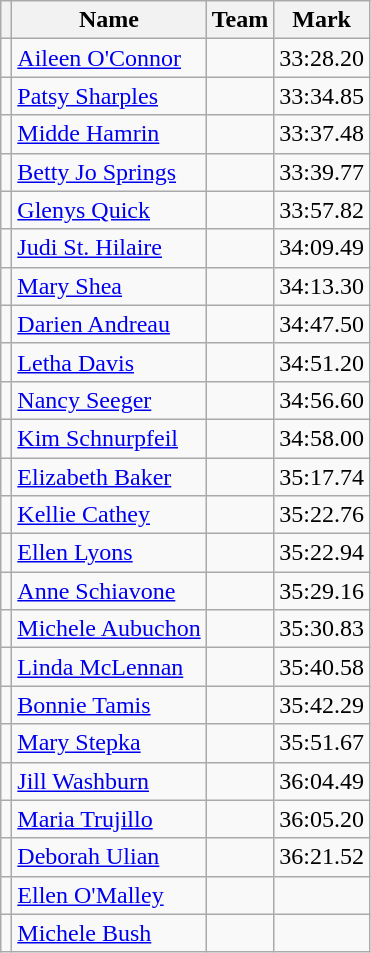<table class=wikitable>
<tr>
<th></th>
<th>Name</th>
<th>Team</th>
<th>Mark</th>
</tr>
<tr>
<td></td>
<td><a href='#'>Aileen O'Connor</a></td>
<td></td>
<td>33:28.20</td>
</tr>
<tr>
<td></td>
<td><a href='#'>Patsy Sharples</a></td>
<td></td>
<td>33:34.85</td>
</tr>
<tr>
<td></td>
<td><a href='#'>Midde Hamrin</a></td>
<td></td>
<td>33:37.48</td>
</tr>
<tr>
<td></td>
<td><a href='#'>Betty Jo Springs</a></td>
<td></td>
<td>33:39.77</td>
</tr>
<tr>
<td></td>
<td><a href='#'>Glenys Quick</a></td>
<td></td>
<td>33:57.82</td>
</tr>
<tr>
<td></td>
<td><a href='#'>Judi St. Hilaire</a></td>
<td></td>
<td>34:09.49</td>
</tr>
<tr>
<td></td>
<td><a href='#'>Mary Shea</a></td>
<td></td>
<td>34:13.30</td>
</tr>
<tr>
<td></td>
<td><a href='#'>Darien Andreau</a></td>
<td></td>
<td>34:47.50</td>
</tr>
<tr>
<td></td>
<td><a href='#'>Letha Davis</a></td>
<td></td>
<td>34:51.20</td>
</tr>
<tr>
<td></td>
<td><a href='#'>Nancy Seeger</a></td>
<td></td>
<td>34:56.60</td>
</tr>
<tr>
<td></td>
<td><a href='#'>Kim Schnurpfeil</a></td>
<td></td>
<td>34:58.00</td>
</tr>
<tr>
<td></td>
<td><a href='#'>Elizabeth Baker</a></td>
<td></td>
<td>35:17.74</td>
</tr>
<tr>
<td></td>
<td><a href='#'>Kellie Cathey</a></td>
<td></td>
<td>35:22.76</td>
</tr>
<tr>
<td></td>
<td><a href='#'>Ellen Lyons</a></td>
<td></td>
<td>35:22.94</td>
</tr>
<tr>
<td></td>
<td><a href='#'>Anne Schiavone</a></td>
<td></td>
<td>35:29.16</td>
</tr>
<tr>
<td></td>
<td><a href='#'>Michele Aubuchon</a></td>
<td></td>
<td>35:30.83</td>
</tr>
<tr>
<td></td>
<td><a href='#'>Linda McLennan</a></td>
<td></td>
<td>35:40.58</td>
</tr>
<tr>
<td></td>
<td><a href='#'>Bonnie Tamis</a></td>
<td></td>
<td>35:42.29</td>
</tr>
<tr>
<td></td>
<td><a href='#'>Mary Stepka</a></td>
<td></td>
<td>35:51.67</td>
</tr>
<tr>
<td></td>
<td><a href='#'>Jill Washburn</a></td>
<td></td>
<td>36:04.49</td>
</tr>
<tr>
<td></td>
<td><a href='#'>Maria Trujillo</a></td>
<td></td>
<td>36:05.20</td>
</tr>
<tr>
<td></td>
<td><a href='#'>Deborah Ulian</a></td>
<td></td>
<td>36:21.52</td>
</tr>
<tr>
<td></td>
<td><a href='#'>Ellen O'Malley</a></td>
<td></td>
<td></td>
</tr>
<tr>
<td></td>
<td><a href='#'>Michele Bush</a></td>
<td></td>
<td></td>
</tr>
</table>
